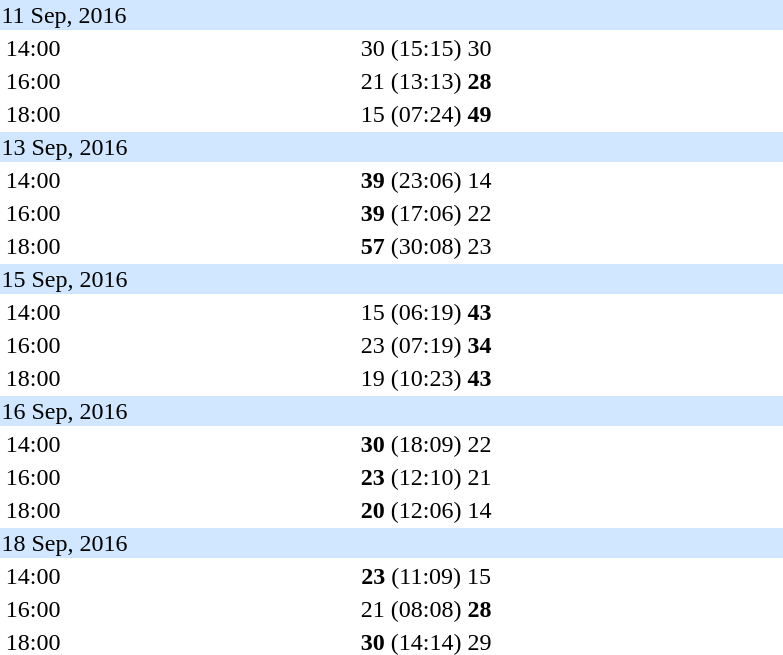<table style="text-align:center" width=550>
<tr>
<th width=3%></th>
<th width=25%></th>
<th width=15%></th>
<th width=25%></th>
<th width=3%></th>
</tr>
<tr align="left" bgcolor=#d0e7ff>
<td colspan=4>11 Sep, 2016</td>
</tr>
<tr>
<td>14:00</td>
<td align="right"></td>
<td>30 (15:15) 30</td>
<td align=left></td>
<td></td>
</tr>
<tr>
<td>16:00</td>
<td align="right"></td>
<td>21 (13:13) <strong>28</strong></td>
<td align=left><strong></strong></td>
<td></td>
</tr>
<tr>
<td>18:00</td>
<td align="right"></td>
<td>15 (07:24) <strong>49</strong></td>
<td align=left><strong></strong></td>
<td></td>
</tr>
<tr align="left" bgcolor=#d0e7ff>
<td colspan=4>13 Sep, 2016</td>
</tr>
<tr>
<td>14:00</td>
<td align="right"><strong></strong></td>
<td><strong>39</strong> (23:06) 14</td>
<td align=left></td>
<td></td>
</tr>
<tr>
<td>16:00</td>
<td align="right"><strong></strong></td>
<td><strong>39</strong> (17:06) 22</td>
<td align=left></td>
<td></td>
</tr>
<tr>
<td>18:00</td>
<td align="right"><strong></strong></td>
<td><strong>57</strong> (30:08) 23</td>
<td align=left></td>
<td></td>
</tr>
<tr align="left" bgcolor=#d0e7ff>
<td colspan=4>15 Sep, 2016</td>
</tr>
<tr>
<td>14:00</td>
<td align="right"></td>
<td>15 (06:19) <strong>43</strong></td>
<td align=left><strong></strong></td>
<td></td>
</tr>
<tr>
<td>16:00</td>
<td align="right"></td>
<td>23 (07:19) <strong>34</strong></td>
<td align=left><strong></strong></td>
<td></td>
</tr>
<tr>
<td>18:00</td>
<td align="right"></td>
<td>19 (10:23) <strong>43</strong></td>
<td align=left><strong></strong></td>
<td></td>
</tr>
<tr align="left" bgcolor=#d0e7ff>
<td colspan=4>16 Sep, 2016</td>
</tr>
<tr>
<td>14:00</td>
<td align="right"><strong></strong></td>
<td><strong>30</strong> (18:09) 22</td>
<td align=left></td>
<td></td>
</tr>
<tr>
<td>16:00</td>
<td align="right"><strong></strong></td>
<td><strong>23</strong> (12:10) 21</td>
<td align=left></td>
<td></td>
</tr>
<tr>
<td>18:00</td>
<td align="right"><strong></strong></td>
<td><strong>20</strong> (12:06) 14</td>
<td align=left></td>
<td></td>
</tr>
<tr align="left" bgcolor=#d0e7ff>
<td colspan=4>18 Sep, 2016</td>
</tr>
<tr>
<td>14:00</td>
<td align="right"><strong></strong></td>
<td><strong>23</strong> (11:09) 15</td>
<td align=left></td>
<td></td>
</tr>
<tr>
<td>16:00</td>
<td align="right"></td>
<td>21 (08:08) <strong>28</strong></td>
<td align=left><strong></strong></td>
<td></td>
</tr>
<tr>
<td>18:00</td>
<td align="right"><strong></strong></td>
<td><strong>30</strong> (14:14) 29</td>
<td align=left></td>
<td></td>
</tr>
</table>
